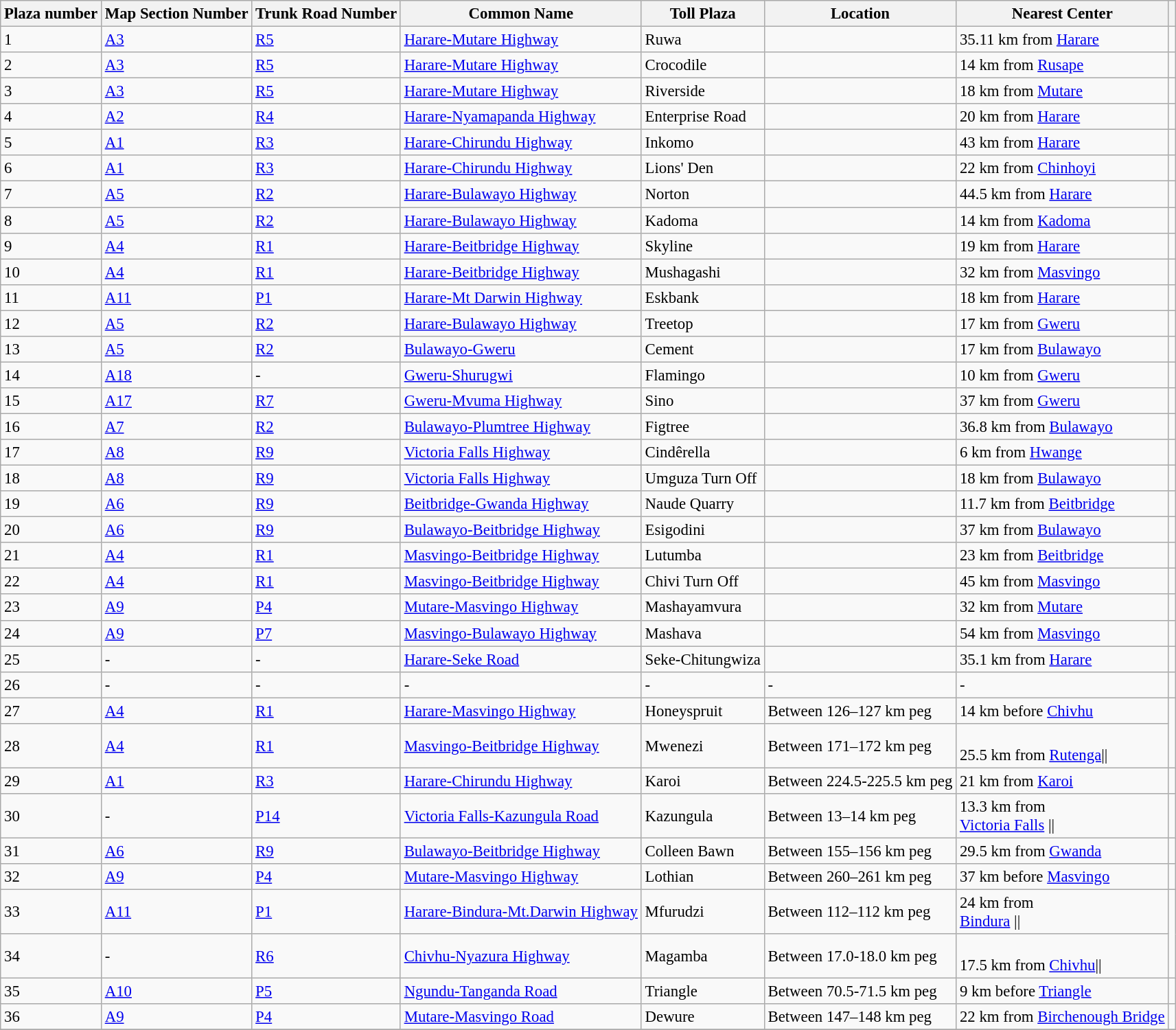<table class="wikitable sortable" style="font-size:95%">
<tr>
<th>Plaza number</th>
<th>Map Section Number</th>
<th>Trunk Road Number</th>
<th>Common Name</th>
<th>Toll Plaza</th>
<th>Location</th>
<th>Nearest Center</th>
<th></th>
</tr>
<tr>
<td>1</td>
<td><a href='#'>A3</a></td>
<td><a href='#'>R5</a></td>
<td><a href='#'>Harare-Mutare Highway</a></td>
<td>Ruwa</td>
<td></td>
<td>35.11 km from <a href='#'>Harare</a></td>
<td></td>
</tr>
<tr>
<td>2</td>
<td><a href='#'>A3</a></td>
<td><a href='#'>R5</a></td>
<td><a href='#'>Harare-Mutare Highway</a></td>
<td>Crocodile</td>
<td></td>
<td>14 km from <a href='#'>Rusape</a></td>
<td></td>
</tr>
<tr>
<td>3</td>
<td><a href='#'>A3</a></td>
<td><a href='#'>R5</a></td>
<td><a href='#'>Harare-Mutare Highway</a></td>
<td>Riverside</td>
<td></td>
<td>18 km from <a href='#'>Mutare</a></td>
<td></td>
</tr>
<tr>
<td>4</td>
<td><a href='#'>A2</a></td>
<td><a href='#'>R4</a></td>
<td><a href='#'>Harare-Nyamapanda Highway</a></td>
<td>Enterprise Road</td>
<td></td>
<td>20 km from <a href='#'>Harare</a></td>
<td></td>
</tr>
<tr>
<td>5</td>
<td><a href='#'>A1</a></td>
<td><a href='#'>R3</a></td>
<td><a href='#'>Harare-Chirundu Highway</a></td>
<td>Inkomo</td>
<td></td>
<td>43 km from <a href='#'>Harare</a></td>
<td></td>
</tr>
<tr>
<td>6</td>
<td><a href='#'>A1</a></td>
<td><a href='#'>R3</a></td>
<td><a href='#'>Harare-Chirundu Highway</a></td>
<td>Lions' Den</td>
<td></td>
<td>22 km from <a href='#'>Chinhoyi</a></td>
<td></td>
</tr>
<tr>
<td>7</td>
<td><a href='#'>A5</a></td>
<td><a href='#'>R2</a></td>
<td><a href='#'>Harare-Bulawayo Highway</a></td>
<td>Norton</td>
<td></td>
<td>44.5 km from <a href='#'>Harare</a></td>
<td></td>
</tr>
<tr>
<td>8</td>
<td><a href='#'>A5</a></td>
<td><a href='#'>R2</a></td>
<td><a href='#'>Harare-Bulawayo Highway</a></td>
<td>Kadoma</td>
<td></td>
<td>14 km from <a href='#'>Kadoma</a></td>
<td></td>
</tr>
<tr>
<td>9</td>
<td><a href='#'>A4</a></td>
<td><a href='#'>R1</a></td>
<td><a href='#'>Harare-Beitbridge Highway</a></td>
<td>Skyline</td>
<td></td>
<td>19 km from <a href='#'>Harare</a></td>
<td></td>
</tr>
<tr>
<td>10</td>
<td><a href='#'>A4</a></td>
<td><a href='#'>R1</a></td>
<td><a href='#'>Harare-Beitbridge Highway</a></td>
<td>Mushagashi</td>
<td></td>
<td>32 km from <a href='#'>Masvingo</a></td>
<td></td>
</tr>
<tr>
<td>11</td>
<td><a href='#'>A11</a></td>
<td><a href='#'>P1</a></td>
<td><a href='#'>Harare-Mt Darwin Highway</a></td>
<td>Eskbank</td>
<td></td>
<td>18 km from <a href='#'>Harare</a></td>
<td></td>
</tr>
<tr>
<td>12</td>
<td><a href='#'>A5</a></td>
<td><a href='#'>R2</a></td>
<td><a href='#'>Harare-Bulawayo Highway</a></td>
<td>Treetop</td>
<td></td>
<td>17 km from <a href='#'>Gweru</a></td>
<td></td>
</tr>
<tr>
<td>13</td>
<td><a href='#'>A5</a></td>
<td><a href='#'>R2</a></td>
<td><a href='#'>Bulawayo-Gweru</a></td>
<td>Cement</td>
<td></td>
<td>17 km from <a href='#'>Bulawayo</a></td>
<td></td>
</tr>
<tr>
<td>14</td>
<td><a href='#'>A18</a></td>
<td>-</td>
<td><a href='#'>Gweru-Shurugwi</a></td>
<td>Flamingo</td>
<td></td>
<td>10 km from <a href='#'>Gweru</a></td>
<td></td>
</tr>
<tr>
<td>15</td>
<td><a href='#'>A17</a></td>
<td><a href='#'>R7</a></td>
<td><a href='#'>Gweru-Mvuma Highway</a></td>
<td>Sino</td>
<td></td>
<td>37 km from <a href='#'>Gweru</a></td>
<td></td>
</tr>
<tr>
<td>16</td>
<td><a href='#'>A7</a></td>
<td><a href='#'>R2</a></td>
<td><a href='#'>Bulawayo-Plumtree Highway</a></td>
<td>Figtree</td>
<td></td>
<td>36.8 km from <a href='#'>Bulawayo</a></td>
<td></td>
</tr>
<tr>
<td>17</td>
<td><a href='#'>A8</a></td>
<td><a href='#'>R9</a></td>
<td><a href='#'>Victoria Falls Highway</a></td>
<td>Cindêrella</td>
<td></td>
<td>6 km from <a href='#'>Hwange</a></td>
<td></td>
</tr>
<tr>
<td>18</td>
<td><a href='#'>A8</a></td>
<td><a href='#'>R9</a></td>
<td><a href='#'>Victoria Falls Highway</a></td>
<td>Umguza Turn Off</td>
<td></td>
<td>18 km from <a href='#'>Bulawayo</a></td>
<td></td>
</tr>
<tr>
<td>19</td>
<td><a href='#'>A6</a></td>
<td><a href='#'>R9</a></td>
<td><a href='#'>Beitbridge-Gwanda Highway</a></td>
<td>Naude Quarry</td>
<td></td>
<td>11.7 km from <a href='#'>Beitbridge</a></td>
<td></td>
</tr>
<tr>
<td>20</td>
<td><a href='#'>A6</a></td>
<td><a href='#'>R9</a></td>
<td><a href='#'>Bulawayo-Beitbridge Highway</a></td>
<td>Esigodini</td>
<td></td>
<td>37 km from <a href='#'>Bulawayo</a></td>
<td></td>
</tr>
<tr>
<td>21</td>
<td><a href='#'>A4</a></td>
<td><a href='#'>R1</a></td>
<td><a href='#'>Masvingo-Beitbridge Highway</a></td>
<td>Lutumba</td>
<td></td>
<td>23 km from <a href='#'>Beitbridge</a></td>
<td></td>
</tr>
<tr>
<td>22</td>
<td><a href='#'>A4</a></td>
<td><a href='#'>R1</a></td>
<td><a href='#'>Masvingo-Beitbridge Highway</a></td>
<td>Chivi Turn Off</td>
<td></td>
<td>45 km from <a href='#'>Masvingo</a></td>
<td></td>
</tr>
<tr>
<td>23</td>
<td><a href='#'>A9</a></td>
<td><a href='#'>P4</a></td>
<td><a href='#'>Mutare-Masvingo Highway</a></td>
<td>Mashayamvura</td>
<td></td>
<td>32 km from <a href='#'>Mutare</a></td>
<td></td>
</tr>
<tr>
<td>24</td>
<td><a href='#'>A9</a></td>
<td><a href='#'>P7</a></td>
<td><a href='#'>Masvingo-Bulawayo Highway</a></td>
<td>Mashava</td>
<td></td>
<td>54 km from <a href='#'>Masvingo</a></td>
<td></td>
</tr>
<tr>
<td>25</td>
<td>-</td>
<td>-</td>
<td><a href='#'>Harare-Seke Road</a></td>
<td>Seke-Chitungwiza</td>
<td></td>
<td>35.1 km from <a href='#'>Harare</a></td>
<td></td>
</tr>
<tr>
<td>26</td>
<td>-</td>
<td>-</td>
<td>-</td>
<td>-</td>
<td>-</td>
<td>-</td>
<td></td>
</tr>
<tr>
<td>27</td>
<td><a href='#'>A4</a></td>
<td><a href='#'>R1</a></td>
<td><a href='#'>Harare-Masvingo Highway</a></td>
<td>Honeyspruit</td>
<td>Between 126–127 km peg</td>
<td>14 km before <a href='#'>Chivhu</a></td>
</tr>
<tr>
<td>28</td>
<td><a href='#'>A4</a></td>
<td><a href='#'>R1</a></td>
<td><a href='#'>Masvingo-Beitbridge Highway</a></td>
<td>Mwenezi</td>
<td>Between 171–172 km peg</td>
<td><br>25.5 km from <a href='#'>Rutenga</a>||</td>
</tr>
<tr>
<td>29</td>
<td><a href='#'>A1</a></td>
<td><a href='#'>R3</a></td>
<td><a href='#'>Harare-Chirundu Highway</a></td>
<td>Karoi</td>
<td>Between 224.5-225.5 km peg</td>
<td>21 km from <a href='#'>Karoi</a></td>
<td></td>
</tr>
<tr>
<td>30</td>
<td>-</td>
<td><a href='#'>P14</a></td>
<td><a href='#'>Victoria Falls-Kazungula Road</a></td>
<td>Kazungula</td>
<td>Between 13–14 km peg</td>
<td>13.3 km from<br><a href='#'>Victoria Falls</a> ||</td>
</tr>
<tr>
<td>31</td>
<td><a href='#'>A6</a></td>
<td><a href='#'>R9</a></td>
<td><a href='#'>Bulawayo-Beitbridge Highway</a></td>
<td>Colleen Bawn</td>
<td>Between 155–156 km peg</td>
<td>29.5 km from <a href='#'>Gwanda</a></td>
<td></td>
</tr>
<tr>
<td>32</td>
<td><a href='#'>A9</a></td>
<td><a href='#'>P4</a></td>
<td><a href='#'>Mutare-Masvingo Highway</a></td>
<td>Lothian</td>
<td>Between 260–261 km peg</td>
<td>37 km before <a href='#'>Masvingo</a></td>
<td></td>
</tr>
<tr>
<td>33</td>
<td><a href='#'>A11</a></td>
<td><a href='#'>P1</a></td>
<td><a href='#'>Harare-Bindura-Mt.Darwin Highway</a></td>
<td>Mfurudzi</td>
<td>Between 112–112 km peg</td>
<td>24 km from<br><a href='#'>Bindura</a> ||</td>
</tr>
<tr>
<td>34</td>
<td>-</td>
<td><a href='#'>R6</a></td>
<td><a href='#'>Chivhu-Nyazura Highway</a></td>
<td>Magamba</td>
<td>Between 17.0-18.0 km peg</td>
<td><br>17.5 km from <a href='#'>Chivhu</a>||</td>
</tr>
<tr>
<td>35</td>
<td><a href='#'>A10</a></td>
<td><a href='#'>P5</a></td>
<td><a href='#'>Ngundu-Tanganda Road</a></td>
<td>Triangle</td>
<td>Between 70.5-71.5 km peg</td>
<td>9 km before <a href='#'>Triangle</a></td>
<td></td>
</tr>
<tr>
<td>36</td>
<td><a href='#'>A9</a></td>
<td><a href='#'>P4</a></td>
<td><a href='#'>Mutare-Masvingo Road</a></td>
<td>Dewure</td>
<td>Between 147–148 km peg</td>
<td>22 km from <a href='#'>Birchenough Bridge</a></td>
<td></td>
</tr>
<tr>
</tr>
</table>
